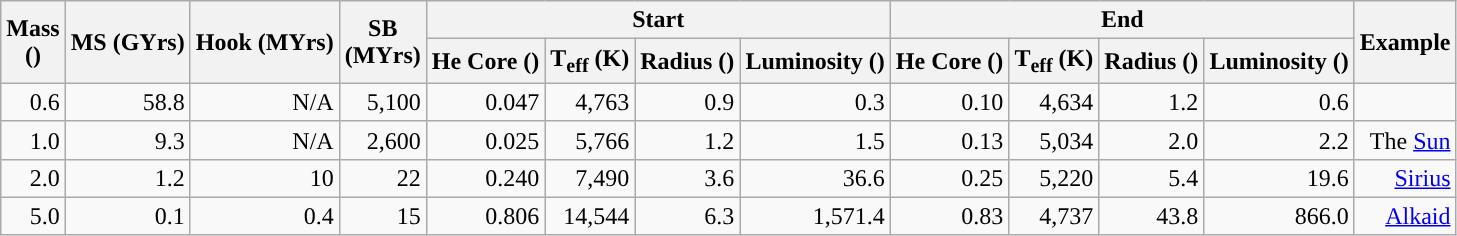<table class="wikitable">
<tr>
<th rowspan=2>Mass<br>()</th>
<th rowspan=2>MS (GYrs)</th>
<th rowspan=2>Hook (MYrs)</th>
<th rowspan=2>SB<br>(MYrs)</th>
<th colspan=4>Start</th>
<th colspan=4>End</th>
<th rowspan=2>Example</th>
</tr>
<tr>
<th>He Core ()</th>
<th>T<sub>eff</sub> (K)</th>
<th>Radius ()</th>
<th>Luminosity ()</th>
<th>He Core ()</th>
<th>T<sub>eff</sub> (K)</th>
<th>Radius ()</th>
<th>Luminosity ()</th>
</tr>
<tr style="text-align:right;">
<td>0.6</td>
<td>58.8</td>
<td>N/A</td>
<td>5,100</td>
<td>0.047</td>
<td style="background-color:#">4,763</td>
<td>0.9</td>
<td>0.3</td>
<td>0.10</td>
<td>4,634</td>
<td>1.2</td>
<td>0.6</td>
<td><a href='#'></a></td>
</tr>
<tr style="text-align:right;">
<td>1.0</td>
<td>9.3</td>
<td>N/A</td>
<td>2,600</td>
<td>0.025</td>
<td style="background-color:#">5,766</td>
<td>1.2</td>
<td>1.5</td>
<td>0.13</td>
<td>5,034</td>
<td>2.0</td>
<td>2.2</td>
<td>The <a href='#'>Sun</a></td>
</tr>
<tr style="text-align:right;">
<td>2.0</td>
<td>1.2</td>
<td>10</td>
<td>22</td>
<td>0.240</td>
<td style="background-color:#">7,490</td>
<td>3.6</td>
<td>36.6</td>
<td>0.25</td>
<td>5,220</td>
<td>5.4</td>
<td>19.6</td>
<td><a href='#'>Sirius</a></td>
</tr>
<tr style="text-align:right;">
<td>5.0</td>
<td>0.1</td>
<td>0.4</td>
<td>15</td>
<td>0.806</td>
<td style="background-color:#">14,544</td>
<td>6.3</td>
<td>1,571.4</td>
<td>0.83</td>
<td>4,737</td>
<td>43.8</td>
<td>866.0</td>
<td><a href='#'>Alkaid</a></td>
</tr>
</table>
